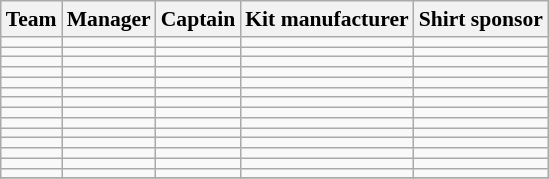<table class="wikitable sortable" style="text-align: left; font-size:90%">
<tr>
<th>Team</th>
<th>Manager</th>
<th>Captain</th>
<th>Kit manufacturer</th>
<th>Shirt sponsor</th>
</tr>
<tr>
<td></td>
<td></td>
<td></td>
<td></td>
<td></td>
</tr>
<tr>
<td></td>
<td></td>
<td></td>
<td></td>
<td></td>
</tr>
<tr>
<td></td>
<td></td>
<td></td>
<td></td>
<td></td>
</tr>
<tr>
<td></td>
<td></td>
<td></td>
<td></td>
<td></td>
</tr>
<tr>
<td></td>
<td></td>
<td></td>
<td></td>
<td></td>
</tr>
<tr>
<td></td>
<td></td>
<td></td>
<td></td>
<td></td>
</tr>
<tr>
<td></td>
<td></td>
<td></td>
<td></td>
<td></td>
</tr>
<tr>
<td></td>
<td></td>
<td></td>
<td></td>
<td></td>
</tr>
<tr>
<td></td>
<td></td>
<td></td>
<td></td>
<td></td>
</tr>
<tr>
<td></td>
<td></td>
<td></td>
<td></td>
<td></td>
</tr>
<tr>
<td></td>
<td></td>
<td></td>
<td></td>
<td></td>
</tr>
<tr>
<td></td>
<td></td>
<td></td>
<td></td>
<td></td>
</tr>
<tr>
<td></td>
<td></td>
<td></td>
<td></td>
<td></td>
</tr>
<tr>
<td></td>
<td></td>
<td></td>
<td></td>
<td></td>
</tr>
<tr>
</tr>
</table>
